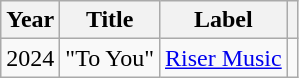<table class="wikitable sortable plainrowheaders">
<tr>
<th scope="col">Year</th>
<th scope="col">Title</th>
<th scope="col">Label</th>
<th scope="col" class="unsortable"></th>
</tr>
<tr>
<td>2024</td>
<td>"To You"</td>
<td><a href='#'>Riser Music</a></td>
<td></td>
</tr>
</table>
